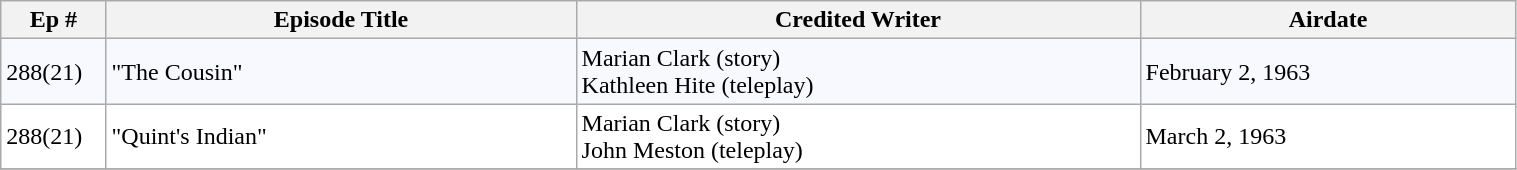<table class=wikitable width=80%>
<tr>
<th width=5%>Ep #</th>
<th width=25%>Episode Title</th>
<th width=30%>Credited Writer</th>
<th width=20%>Airdate</th>
</tr>
<tr bgcolor=#F8F8FF>
<td>288(21)</td>
<td>"The Cousin"</td>
<td>Marian Clark (story)<br>Kathleen Hite (teleplay)</td>
<td>February 2, 1963</td>
</tr>
<tr bgcolor=#FFFFFF>
<td>288(21)</td>
<td>"Quint's Indian"</td>
<td>Marian Clark (story)<br>John Meston (teleplay)</td>
<td>March 2, 1963</td>
</tr>
<tr bgcolor=#F8F8FF>
</tr>
</table>
